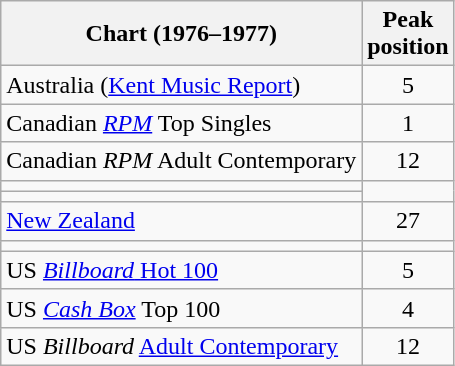<table class="wikitable sortable">
<tr>
<th align="left">Chart (1976–1977)</th>
<th style="text-align:center;">Peak<br>position</th>
</tr>
<tr>
<td align="left">Australia (<a href='#'>Kent Music Report</a>)</td>
<td style="text-align:center;">5</td>
</tr>
<tr>
<td align="left">Canadian <em><a href='#'>RPM</a></em> Top Singles</td>
<td style="text-align:center;">1</td>
</tr>
<tr>
<td align="left">Canadian <em>RPM</em> Adult Contemporary</td>
<td style="text-align:center;">12</td>
</tr>
<tr>
<td></td>
</tr>
<tr>
<td></td>
</tr>
<tr>
<td align="left"><a href='#'>New Zealand</a></td>
<td style="text-align:center;">27</td>
</tr>
<tr>
<td></td>
</tr>
<tr>
<td align="left">US <a href='#'><em>Billboard</em> Hot 100</a></td>
<td style="text-align:center;">5</td>
</tr>
<tr>
<td>US <a href='#'><em>Cash Box</em></a> Top 100</td>
<td align="center">4</td>
</tr>
<tr>
<td>US <em>Billboard</em> <a href='#'>Adult Contemporary</a></td>
<td align="center">12</td>
</tr>
</table>
